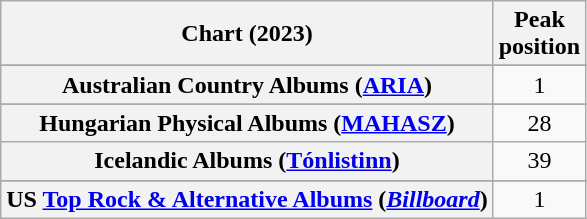<table class="wikitable sortable plainrowheaders" style="text-align:center">
<tr>
<th scope="col">Chart (2023)</th>
<th scope="col">Peak<br>position</th>
</tr>
<tr>
</tr>
<tr>
<th scope="row">Australian Country Albums (<a href='#'>ARIA</a>)</th>
<td>1</td>
</tr>
<tr>
</tr>
<tr>
<th scope="row">Hungarian Physical Albums (<a href='#'>MAHASZ</a>)</th>
<td>28</td>
</tr>
<tr>
<th scope="row">Icelandic Albums (<a href='#'>Tónlistinn</a>)</th>
<td>39</td>
</tr>
<tr>
</tr>
<tr>
</tr>
<tr>
</tr>
<tr>
</tr>
<tr>
</tr>
<tr>
</tr>
<tr>
</tr>
<tr>
</tr>
<tr>
</tr>
<tr>
</tr>
<tr>
</tr>
<tr>
<th scope="row">US <a href='#'>Top Rock & Alternative Albums</a> (<em><a href='#'>Billboard</a></em>)</th>
<td>1</td>
</tr>
</table>
